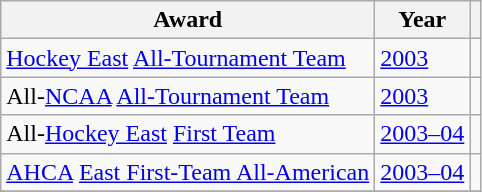<table class="wikitable">
<tr>
<th>Award</th>
<th>Year</th>
<th></th>
</tr>
<tr>
<td><a href='#'>Hockey East</a> <a href='#'>All-Tournament Team</a></td>
<td><a href='#'>2003</a></td>
<td></td>
</tr>
<tr>
<td>All-<a href='#'>NCAA</a> <a href='#'>All-Tournament Team</a></td>
<td><a href='#'>2003</a></td>
<td></td>
</tr>
<tr>
<td>All-<a href='#'>Hockey East</a> <a href='#'>First Team</a></td>
<td><a href='#'>2003–04</a></td>
<td></td>
</tr>
<tr>
<td><a href='#'>AHCA</a> <a href='#'>East First-Team All-American</a></td>
<td><a href='#'>2003–04</a></td>
<td></td>
</tr>
<tr>
</tr>
</table>
